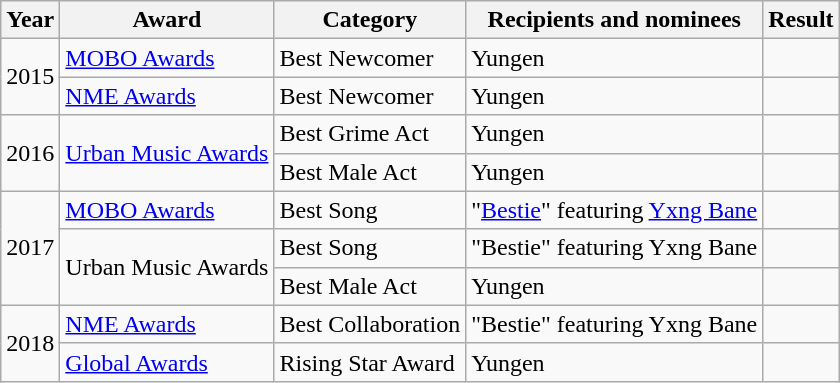<table class="wikitable">
<tr>
<th>Year</th>
<th>Award</th>
<th>Category</th>
<th>Recipients and nominees</th>
<th>Result</th>
</tr>
<tr>
<td rowspan="2">2015</td>
<td><a href='#'>MOBO Awards</a></td>
<td>Best Newcomer</td>
<td>Yungen</td>
<td></td>
</tr>
<tr>
<td><a href='#'>NME Awards</a></td>
<td>Best Newcomer</td>
<td>Yungen</td>
<td></td>
</tr>
<tr>
<td rowspan="2">2016</td>
<td rowspan="2"><a href='#'>Urban Music Awards</a></td>
<td>Best Grime Act</td>
<td>Yungen</td>
<td></td>
</tr>
<tr>
<td>Best Male Act</td>
<td>Yungen</td>
<td></td>
</tr>
<tr>
<td rowspan="3">2017</td>
<td><a href='#'>MOBO Awards</a></td>
<td>Best Song</td>
<td>"<a href='#'>Bestie</a>" featuring <a href='#'>Yxng Bane</a></td>
<td></td>
</tr>
<tr>
<td rowspan="2">Urban Music Awards</td>
<td>Best Song</td>
<td>"Bestie" featuring Yxng Bane</td>
<td></td>
</tr>
<tr>
<td>Best Male Act</td>
<td>Yungen</td>
<td></td>
</tr>
<tr>
<td rowspan="2">2018</td>
<td><a href='#'>NME Awards</a></td>
<td>Best Collaboration</td>
<td>"Bestie" featuring Yxng Bane</td>
<td></td>
</tr>
<tr>
<td><a href='#'>Global Awards</a></td>
<td>Rising Star Award</td>
<td>Yungen</td>
<td></td>
</tr>
</table>
